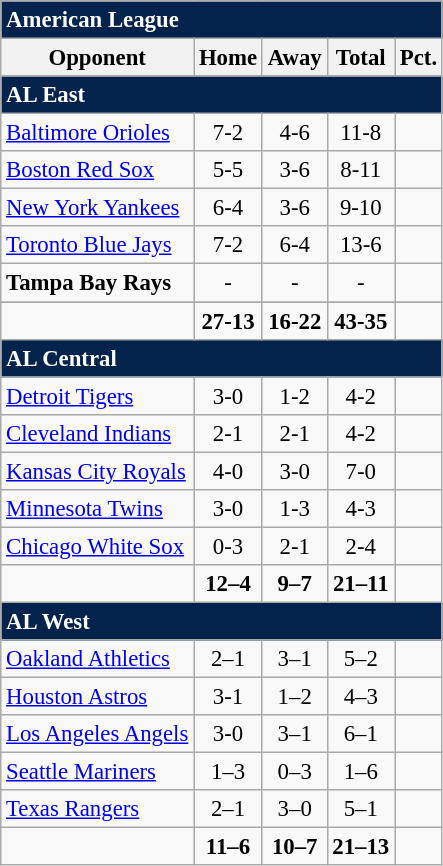<table class="wikitable" style="font-size: 95%; text-align: center">
<tr>
<td colspan="7" style="text-align:left; background:#03224c;color:#fff"><strong>American League</strong></td>
</tr>
<tr>
<th>Opponent</th>
<th>Home</th>
<th>Away</th>
<th>Total</th>
<th>Pct.</th>
</tr>
<tr>
<td colspan="7" style="text-align:left; background:#03224c;color:#fff"><strong>AL East</strong></td>
</tr>
<tr>
<td style="text-align:left"><a href='#'>Baltimore Orioles</a></td>
<td>7-2</td>
<td>4-6</td>
<td>11-8</td>
<td></td>
</tr>
<tr>
<td style="text-align:left"><a href='#'>Boston Red Sox</a></td>
<td>5-5</td>
<td>3-6</td>
<td>8-11</td>
<td></td>
</tr>
<tr>
<td style="text-align:left"><a href='#'>New York Yankees</a></td>
<td>6-4</td>
<td>3-6</td>
<td>9-10</td>
<td></td>
</tr>
<tr>
<td style="text-align:left"><a href='#'>Toronto Blue Jays</a></td>
<td>7-2</td>
<td>6-4</td>
<td>13-6</td>
<td></td>
</tr>
<tr>
<td style="text-align:left"><strong>Tampa Bay Rays</strong></td>
<td>-</td>
<td>-</td>
<td>-</td>
<td></td>
</tr>
<tr>
</tr>
<tr style="font-weight:bold">
<td></td>
<td>27-13</td>
<td>16-22</td>
<td>43-35</td>
<td></td>
</tr>
<tr>
<td colspan="7" style="text-align:left; background:#03224c;color:#fff"><strong>AL Central</strong></td>
</tr>
<tr>
<td style="text-align:left"><a href='#'>Detroit Tigers</a></td>
<td>3-0</td>
<td>1-2</td>
<td>4-2</td>
<td></td>
</tr>
<tr>
<td style="text-align:left"><a href='#'>Cleveland Indians</a></td>
<td>2-1</td>
<td>2-1</td>
<td>4-2</td>
<td></td>
</tr>
<tr>
<td style="text-align:left"><a href='#'>Kansas City Royals</a></td>
<td>4-0</td>
<td>3-0</td>
<td>7-0</td>
<td></td>
</tr>
<tr>
<td style="text-align:left"><a href='#'>Minnesota Twins</a></td>
<td>3-0</td>
<td>1-3</td>
<td>4-3</td>
<td></td>
</tr>
<tr>
<td style="text-align:left"><a href='#'>Chicago White Sox</a></td>
<td>0-3</td>
<td>2-1</td>
<td>2-4</td>
<td></td>
</tr>
<tr style="font-weight:bold">
<td></td>
<td>12–4</td>
<td>9–7</td>
<td>21–11</td>
<td></td>
</tr>
<tr>
<td colspan="7" style="text-align:left; background:#03224c;color:#fff"><strong>AL West</strong></td>
</tr>
<tr>
<td style="text-align:left"><a href='#'>Oakland Athletics</a></td>
<td>2–1</td>
<td>3–1</td>
<td>5–2</td>
<td></td>
</tr>
<tr>
<td style="text-align:left"><a href='#'>Houston Astros</a></td>
<td>3-1</td>
<td>1–2</td>
<td>4–3</td>
<td></td>
</tr>
<tr>
<td style="text-align:left"><a href='#'>Los Angeles Angels</a></td>
<td>3-0</td>
<td>3–1</td>
<td>6–1</td>
<td></td>
</tr>
<tr>
<td style="text-align:left"><a href='#'>Seattle Mariners</a></td>
<td>1–3</td>
<td>0–3</td>
<td>1–6</td>
<td></td>
</tr>
<tr>
<td style="text-align:left"><a href='#'>Texas Rangers</a></td>
<td>2–1</td>
<td>3–0</td>
<td>5–1</td>
<td></td>
</tr>
<tr style="font-weight:bold">
<td></td>
<td>11–6</td>
<td>10–7</td>
<td>21–13</td>
<td></td>
</tr>
</table>
